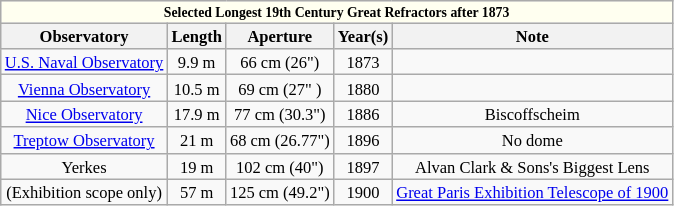<table class=wikitable style="text-align:center; font-size:11px">
<tr bgcolor="fffffff" style="font-size: smaller;">
<td colspan="8" style="text-align:center;"><strong>Selected Longest 19th Century Great Refractors after 1873</strong></td>
</tr>
<tr>
<th>Observatory</th>
<th>Length</th>
<th>Aperture</th>
<th>Year(s)</th>
<th>Note</th>
</tr>
<tr>
<td><a href='#'>U.S. Naval Observatory</a></td>
<td>9.9 m</td>
<td>66 cm (26")</td>
<td>1873</td>
</tr>
<tr>
<td><a href='#'>Vienna Observatory</a></td>
<td>10.5 m</td>
<td>69 cm (27" )</td>
<td>1880</td>
<td></td>
</tr>
<tr>
<td><a href='#'>Nice Observatory</a></td>
<td>17.9 m</td>
<td>77 cm (30.3")</td>
<td>1886</td>
<td>Biscoffscheim</td>
</tr>
<tr>
<td><a href='#'>Treptow Observatory</a></td>
<td>21 m</td>
<td>68 cm (26.77")</td>
<td>1896</td>
<td>No dome</td>
</tr>
<tr>
<td>Yerkes</td>
<td>19 m</td>
<td>102 cm (40")</td>
<td>1897</td>
<td>Alvan Clark & Sons's Biggest Lens</td>
</tr>
<tr>
<td>(Exhibition scope only)</td>
<td>57 m</td>
<td>125 cm (49.2")</td>
<td>1900</td>
<td><a href='#'>Great Paris Exhibition Telescope of 1900</a></td>
</tr>
</table>
